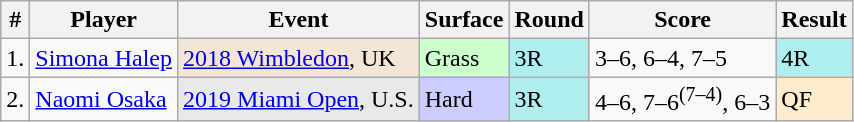<table class="wikitable sortable">
<tr>
<th>#</th>
<th>Player</th>
<th>Event</th>
<th>Surface</th>
<th>Round</th>
<th>Score</th>
<th>Result</th>
</tr>
<tr>
<td>1.</td>
<td> <a href='#'>Simona Halep</a></td>
<td bgcolor=F3e6d7><a href='#'>2018 Wimbledon</a>, UK</td>
<td bgcolor=ccffcc>Grass</td>
<td bgcolor=afeeee>3R</td>
<td>3–6, 6–4, 7–5</td>
<td bgcolor=afeeee>4R</td>
</tr>
<tr>
<td>2.</td>
<td> <a href='#'>Naomi Osaka</a></td>
<td bgcolor=e9e9e9><a href='#'>2019 Miami Open</a>, U.S.</td>
<td bgcolor=CCCCFF>Hard</td>
<td bgcolor=afeeee>3R</td>
<td>4–6, 7–6<sup>(7–4)</sup>, 6–3</td>
<td bgcolor=ffebcd>QF</td>
</tr>
</table>
